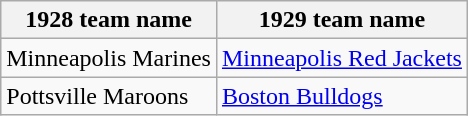<table class="wikitable">
<tr>
<th>1928 team name</th>
<th>1929 team name</th>
</tr>
<tr>
<td>Minneapolis Marines</td>
<td><a href='#'>Minneapolis Red Jackets</a></td>
</tr>
<tr>
<td>Pottsville Maroons</td>
<td><a href='#'>Boston Bulldogs</a></td>
</tr>
</table>
